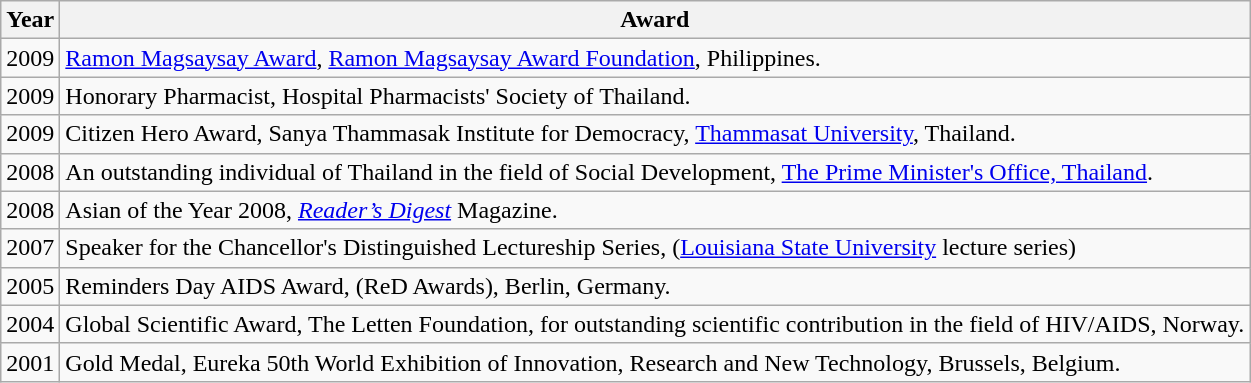<table class="wikitable">
<tr>
<th bgcolor="#cccccc" style="text-align:center"><strong>Year</strong></th>
<th bgcolor="#cccccc" style="text-align:center"><strong>Award</strong></th>
</tr>
<tr>
<td>2009</td>
<td><a href='#'>Ramon Magsaysay Award</a>, <a href='#'>Ramon Magsaysay Award Foundation</a>, Philippines.</td>
</tr>
<tr>
<td>2009</td>
<td>Honorary Pharmacist, Hospital Pharmacists' Society of Thailand.</td>
</tr>
<tr>
<td>2009</td>
<td>Citizen Hero Award, Sanya Thammasak Institute for Democracy, <a href='#'>Thammasat University</a>, Thailand.</td>
</tr>
<tr>
<td>2008</td>
<td>An outstanding individual of Thailand in the field of Social Development, <a href='#'>The Prime Minister's Office, Thailand</a>.</td>
</tr>
<tr>
<td>2008</td>
<td>Asian of the Year 2008, <em><a href='#'>Reader’s Digest</a></em> Magazine.</td>
</tr>
<tr>
<td>2007</td>
<td>Speaker for the Chancellor's Distinguished Lectureship Series, (<a href='#'>Louisiana State University</a> lecture series)</td>
</tr>
<tr>
<td>2005</td>
<td>Reminders Day AIDS Award,  (ReD Awards), Berlin, Germany.</td>
</tr>
<tr>
<td>2004</td>
<td>Global Scientific Award, The Letten Foundation, for outstanding scientific contribution in the field of HIV/AIDS, Norway.</td>
</tr>
<tr>
<td>2001</td>
<td>Gold Medal, Eureka 50th World Exhibition of Innovation, Research and New Technology, Brussels, Belgium.</td>
</tr>
</table>
